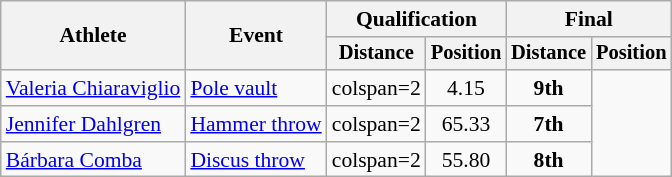<table class=wikitable style="font-size:90%">
<tr>
<th rowspan="2">Athlete</th>
<th rowspan="2">Event</th>
<th colspan="2">Qualification</th>
<th colspan="2">Final</th>
</tr>
<tr style="font-size:95%">
<th>Distance</th>
<th>Position</th>
<th>Distance</th>
<th>Position</th>
</tr>
<tr align=center>
<td align=left><a href='#'>Valeria Chiaraviglio</a></td>
<td align=left><a href='#'>Pole vault</a></td>
<td>colspan=2 </td>
<td>4.15</td>
<td><strong>9th</strong></td>
</tr>
<tr align=center>
<td align=left><a href='#'>Jennifer Dahlgren</a></td>
<td align=left><a href='#'>Hammer throw</a></td>
<td>colspan=2 </td>
<td>65.33</td>
<td><strong>7th</strong></td>
</tr>
<tr align=center>
<td align=left><a href='#'>Bárbara Comba</a></td>
<td align=left><a href='#'>Discus throw</a></td>
<td>colspan=2 </td>
<td>55.80</td>
<td><strong>8th</strong></td>
</tr>
</table>
